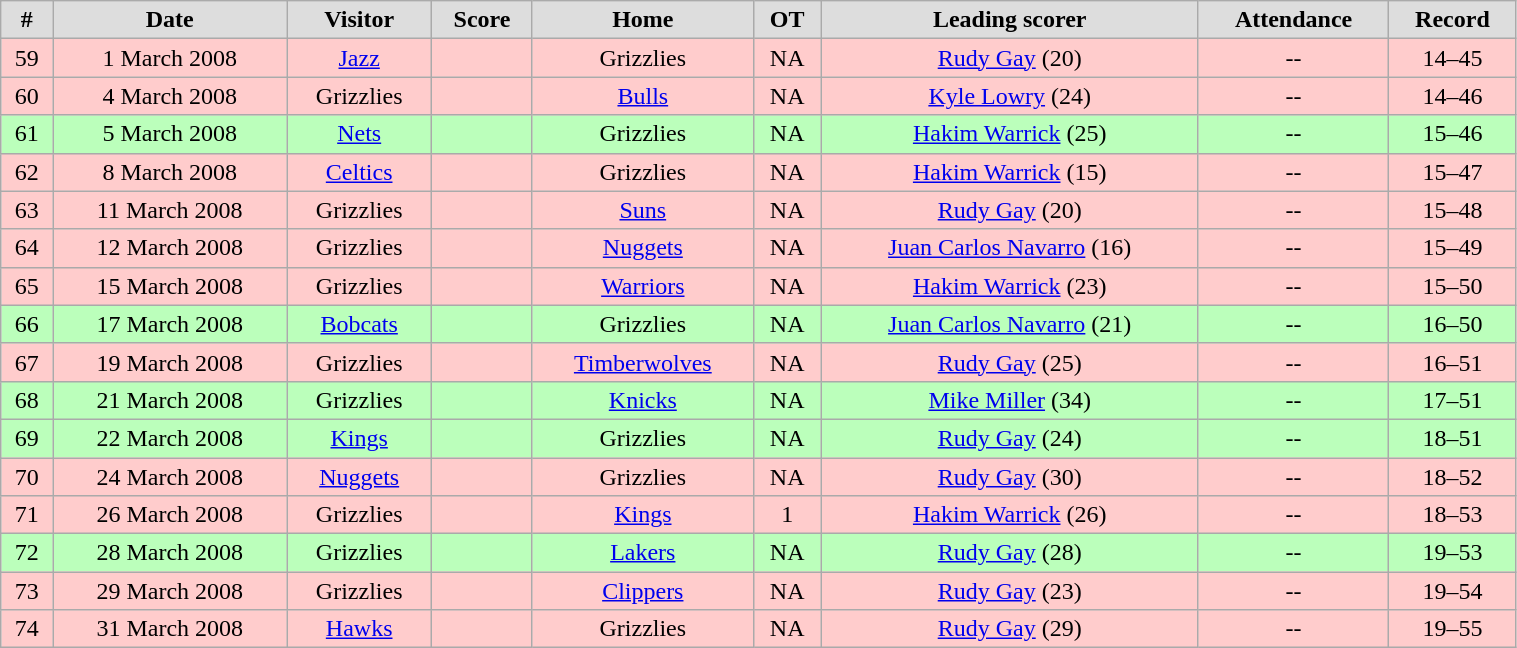<table class="wikitable" width="80%">
<tr align="center"  bgcolor="#dddddd">
<td><strong>#</strong></td>
<td><strong>Date</strong></td>
<td><strong>Visitor</strong></td>
<td><strong>Score</strong></td>
<td><strong>Home</strong></td>
<td><strong>OT</strong></td>
<td><strong>Leading scorer</strong></td>
<td><strong>Attendance</strong></td>
<td><strong>Record</strong></td>
</tr>
<tr align="center" bgcolor="#ffcccc">
<td>59</td>
<td>1 March 2008</td>
<td><a href='#'>Jazz</a></td>
<td></td>
<td>Grizzlies</td>
<td>NA</td>
<td><a href='#'>Rudy Gay</a> (20)</td>
<td>--</td>
<td>14–45</td>
</tr>
<tr align="center" bgcolor="#ffcccc">
<td>60</td>
<td>4 March 2008</td>
<td>Grizzlies</td>
<td></td>
<td><a href='#'>Bulls</a></td>
<td>NA</td>
<td><a href='#'>Kyle Lowry</a> (24)</td>
<td>--</td>
<td>14–46</td>
</tr>
<tr align="center" bgcolor="#bbffbb">
<td>61</td>
<td>5 March 2008</td>
<td><a href='#'>Nets</a></td>
<td></td>
<td>Grizzlies</td>
<td>NA</td>
<td><a href='#'>Hakim Warrick</a> (25)</td>
<td>--</td>
<td>15–46</td>
</tr>
<tr align="center" bgcolor="#ffcccc">
<td>62</td>
<td>8 March 2008</td>
<td><a href='#'>Celtics</a></td>
<td></td>
<td>Grizzlies</td>
<td>NA</td>
<td><a href='#'>Hakim Warrick</a> (15)</td>
<td>--</td>
<td>15–47</td>
</tr>
<tr align="center" bgcolor="#ffcccc">
<td>63</td>
<td>11 March 2008</td>
<td>Grizzlies</td>
<td></td>
<td><a href='#'>Suns</a></td>
<td>NA</td>
<td><a href='#'>Rudy Gay</a> (20)</td>
<td>--</td>
<td>15–48</td>
</tr>
<tr align="center" bgcolor="#ffcccc">
<td>64</td>
<td>12 March 2008</td>
<td>Grizzlies</td>
<td></td>
<td><a href='#'>Nuggets</a></td>
<td>NA</td>
<td><a href='#'>Juan Carlos Navarro</a> (16)</td>
<td>--</td>
<td>15–49</td>
</tr>
<tr align="center" bgcolor="#ffcccc">
<td>65</td>
<td>15 March 2008</td>
<td>Grizzlies</td>
<td></td>
<td><a href='#'>Warriors</a></td>
<td>NA</td>
<td><a href='#'>Hakim Warrick</a> (23)</td>
<td>--</td>
<td>15–50</td>
</tr>
<tr align="center" bgcolor="#bbffbb">
<td>66</td>
<td>17 March 2008</td>
<td><a href='#'>Bobcats</a></td>
<td></td>
<td>Grizzlies</td>
<td>NA</td>
<td><a href='#'>Juan Carlos Navarro</a> (21)</td>
<td>--</td>
<td>16–50</td>
</tr>
<tr align="center" bgcolor="#ffcccc">
<td>67</td>
<td>19 March 2008</td>
<td>Grizzlies</td>
<td></td>
<td><a href='#'>Timberwolves</a></td>
<td>NA</td>
<td><a href='#'>Rudy Gay</a> (25)</td>
<td>--</td>
<td>16–51</td>
</tr>
<tr align="center" bgcolor="#bbffbb">
<td>68</td>
<td>21 March 2008</td>
<td>Grizzlies</td>
<td></td>
<td><a href='#'>Knicks</a></td>
<td>NA</td>
<td><a href='#'>Mike Miller</a> (34)</td>
<td>--</td>
<td>17–51</td>
</tr>
<tr align="center" bgcolor="#bbffbb">
<td>69</td>
<td>22 March 2008</td>
<td><a href='#'>Kings</a></td>
<td></td>
<td>Grizzlies</td>
<td>NA</td>
<td><a href='#'>Rudy Gay</a> (24)</td>
<td>--</td>
<td>18–51</td>
</tr>
<tr align="center" bgcolor="#ffcccc">
<td>70</td>
<td>24 March 2008</td>
<td><a href='#'>Nuggets</a></td>
<td></td>
<td>Grizzlies</td>
<td>NA</td>
<td><a href='#'>Rudy Gay</a> (30)</td>
<td>--</td>
<td>18–52</td>
</tr>
<tr align="center" bgcolor="#ffcccc">
<td>71</td>
<td>26 March 2008</td>
<td>Grizzlies</td>
<td></td>
<td><a href='#'>Kings</a></td>
<td>1</td>
<td><a href='#'>Hakim Warrick</a> (26)</td>
<td>--</td>
<td>18–53</td>
</tr>
<tr align="center" bgcolor="#bbffbb">
<td>72</td>
<td>28 March 2008</td>
<td>Grizzlies</td>
<td></td>
<td><a href='#'>Lakers</a></td>
<td>NA</td>
<td><a href='#'>Rudy Gay</a> (28)</td>
<td>--</td>
<td>19–53</td>
</tr>
<tr align="center" bgcolor="#ffcccc">
<td>73</td>
<td>29 March 2008</td>
<td>Grizzlies</td>
<td></td>
<td><a href='#'>Clippers</a></td>
<td>NA</td>
<td><a href='#'>Rudy Gay</a> (23)</td>
<td>--</td>
<td>19–54</td>
</tr>
<tr align="center" bgcolor="#ffcccc">
<td>74</td>
<td>31 March 2008</td>
<td><a href='#'>Hawks</a></td>
<td></td>
<td>Grizzlies</td>
<td>NA</td>
<td><a href='#'>Rudy Gay</a> (29)</td>
<td>--</td>
<td>19–55</td>
</tr>
</table>
